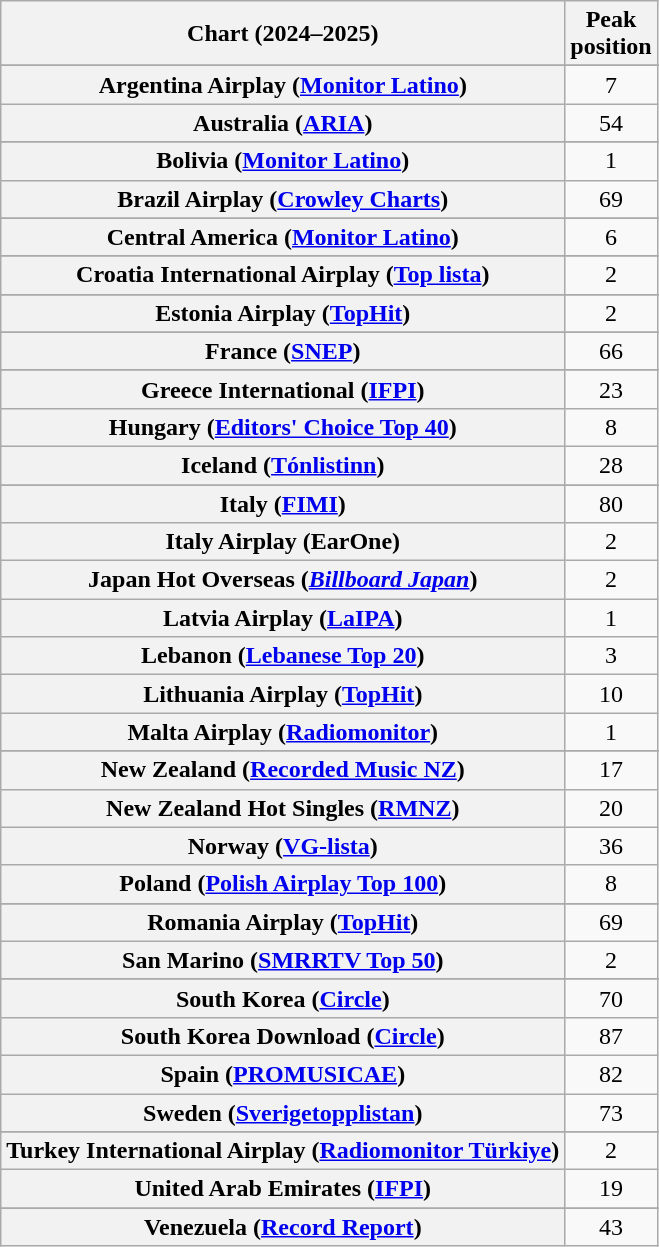<table class="wikitable sortable plainrowheaders" style="text-align:center">
<tr>
<th scope="col">Chart (2024–2025)</th>
<th scope="col">Peak<br>position</th>
</tr>
<tr>
</tr>
<tr>
<th scope="row">Argentina Airplay (<a href='#'>Monitor Latino</a>)</th>
<td>7</td>
</tr>
<tr>
<th scope="row">Australia (<a href='#'>ARIA</a>)</th>
<td>54</td>
</tr>
<tr>
</tr>
<tr>
</tr>
<tr>
</tr>
<tr>
<th scope="row">Bolivia (<a href='#'>Monitor Latino</a>)</th>
<td>1</td>
</tr>
<tr>
<th scope="row">Brazil Airplay (<a href='#'>Crowley Charts</a>)</th>
<td>69</td>
</tr>
<tr>
</tr>
<tr>
</tr>
<tr>
</tr>
<tr>
<th scope="row">Central America (<a href='#'>Monitor Latino</a>)</th>
<td>6</td>
</tr>
<tr>
</tr>
<tr>
<th scope="row">Croatia International Airplay (<a href='#'>Top lista</a>)</th>
<td>2</td>
</tr>
<tr>
</tr>
<tr>
<th scope="row">Estonia Airplay (<a href='#'>TopHit</a>)</th>
<td>2</td>
</tr>
<tr>
</tr>
<tr>
<th scope="row">France (<a href='#'>SNEP</a>)</th>
<td>66</td>
</tr>
<tr>
</tr>
<tr>
</tr>
<tr>
<th scope="row">Greece International (<a href='#'>IFPI</a>)</th>
<td>23</td>
</tr>
<tr>
<th scope="row">Hungary (<a href='#'>Editors' Choice Top 40</a>)</th>
<td>8</td>
</tr>
<tr>
<th scope="row">Iceland (<a href='#'>Tónlistinn</a>)</th>
<td>28</td>
</tr>
<tr>
</tr>
<tr>
<th scope="row">Italy (<a href='#'>FIMI</a>)</th>
<td>80</td>
</tr>
<tr>
<th scope="row">Italy Airplay (EarOne)</th>
<td>2</td>
</tr>
<tr>
<th scope="row">Japan Hot Overseas (<em><a href='#'>Billboard Japan</a></em>)</th>
<td>2</td>
</tr>
<tr>
<th scope="row">Latvia Airplay (<a href='#'>LaIPA</a>)</th>
<td>1</td>
</tr>
<tr>
<th scope="row">Lebanon (<a href='#'>Lebanese Top 20</a>)</th>
<td>3</td>
</tr>
<tr>
<th scope="row">Lithuania Airplay (<a href='#'>TopHit</a>)</th>
<td>10</td>
</tr>
<tr>
<th scope="row">Malta Airplay (<a href='#'>Radiomonitor</a>)</th>
<td>1</td>
</tr>
<tr>
</tr>
<tr>
</tr>
<tr>
<th scope="row">New Zealand (<a href='#'>Recorded Music NZ</a>)</th>
<td>17</td>
</tr>
<tr>
<th scope="row">New Zealand Hot Singles (<a href='#'>RMNZ</a>)<br></th>
<td>20</td>
</tr>
<tr>
<th scope="row">Norway (<a href='#'>VG-lista</a>)</th>
<td>36</td>
</tr>
<tr>
<th scope="row">Poland (<a href='#'>Polish Airplay Top 100</a>)</th>
<td>8</td>
</tr>
<tr>
</tr>
<tr>
<th scope="row">Romania Airplay (<a href='#'>TopHit</a>)</th>
<td>69</td>
</tr>
<tr>
<th scope="row">San Marino (<a href='#'>SMRRTV Top 50</a>)</th>
<td>2</td>
</tr>
<tr>
</tr>
<tr>
</tr>
<tr>
<th scope="row">South Korea  (<a href='#'>Circle</a>)</th>
<td>70</td>
</tr>
<tr>
<th scope="row">South Korea Download (<a href='#'>Circle</a>)</th>
<td>87</td>
</tr>
<tr>
<th scope="row">Spain (<a href='#'>PROMUSICAE</a>)</th>
<td>82</td>
</tr>
<tr>
<th scope="row">Sweden (<a href='#'>Sverigetopplistan</a>)</th>
<td>73</td>
</tr>
<tr>
</tr>
<tr>
<th scope="row">Turkey International Airplay (<a href='#'>Radiomonitor Türkiye</a>)</th>
<td>2</td>
</tr>
<tr>
<th scope="row">United Arab Emirates (<a href='#'>IFPI</a>)</th>
<td>19</td>
</tr>
<tr>
</tr>
<tr>
</tr>
<tr>
</tr>
<tr>
</tr>
<tr>
</tr>
<tr>
</tr>
<tr>
</tr>
<tr>
<th scope="row">Venezuela (<a href='#'>Record Report</a>)</th>
<td>43</td>
</tr>
</table>
